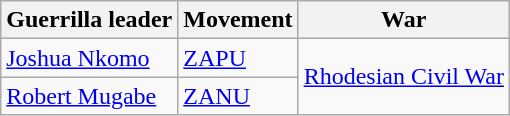<table class="wikitable">
<tr>
<th>Guerrilla leader</th>
<th>Movement</th>
<th>War</th>
</tr>
<tr>
<td><a href='#'>Joshua Nkomo</a></td>
<td><a href='#'>ZAPU</a></td>
<td rowspan="2"><a href='#'>Rhodesian Civil War</a></td>
</tr>
<tr>
<td><a href='#'>Robert Mugabe</a></td>
<td><a href='#'>ZANU</a></td>
</tr>
</table>
